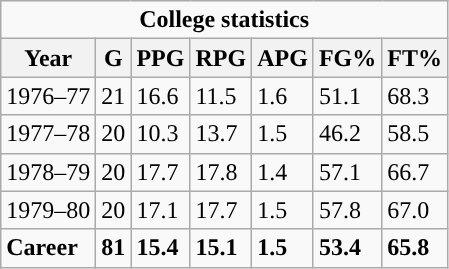<table class="wikitable" font-size:95%; clear:right; margin:0 0 1em 1em;">
<tr>
<td colspan="8" style="text-align:center; font-size:100%;"><strong>College statistics</strong></td>
</tr>
<tr>
<th>Year</th>
<th>G</th>
<th>PPG</th>
<th>RPG</th>
<th>APG</th>
<th>FG%</th>
<th>FT%</th>
</tr>
<tr>
<td>1976–77</td>
<td>21</td>
<td>16.6</td>
<td>11.5</td>
<td>1.6</td>
<td>51.1</td>
<td>68.3</td>
</tr>
<tr>
<td>1977–78</td>
<td>20</td>
<td>10.3</td>
<td>13.7</td>
<td>1.5</td>
<td>46.2</td>
<td>58.5</td>
</tr>
<tr ">
<td>1978–79</td>
<td>20</td>
<td>17.7</td>
<td>17.8</td>
<td>1.4</td>
<td>57.1</td>
<td>66.7</td>
</tr>
<tr>
<td>1979–80</td>
<td>20</td>
<td>17.1</td>
<td>17.7</td>
<td>1.5</td>
<td>57.8</td>
<td>67.0</td>
</tr>
<tr>
<td><strong>Career</strong></td>
<td><strong>81</strong></td>
<td><strong>15.4</strong></td>
<td><strong>15.1</strong></td>
<td><strong>1.5</strong></td>
<td><strong>53.4</strong></td>
<td><strong>65.8</strong></td>
</tr>
</table>
